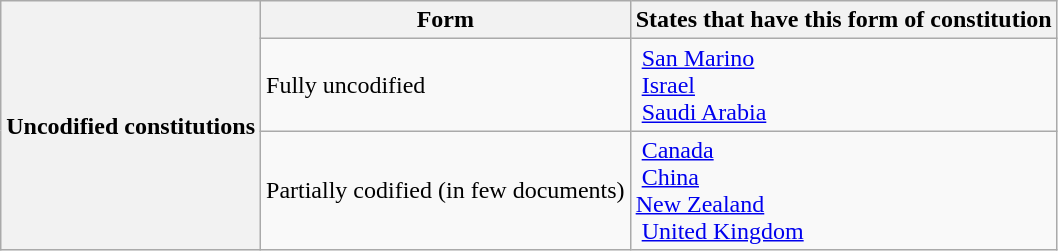<table class="wikitable">
<tr>
<th rowspan=3>Uncodified constitutions</th>
<th>Form</th>
<th>States that have this form of constitution</th>
</tr>
<tr>
<td>Fully uncodified</td>
<td> <a href='#'>San Marino</a><br> <a href='#'>Israel</a><br> <a href='#'>Saudi Arabia</a></td>
</tr>
<tr>
<td>Partially codified (in few documents)</td>
<td> <a href='#'>Canada</a><br> <a href='#'>China</a><br> <a href='#'>New Zealand</a><br> <a href='#'>United Kingdom</a></td>
</tr>
</table>
